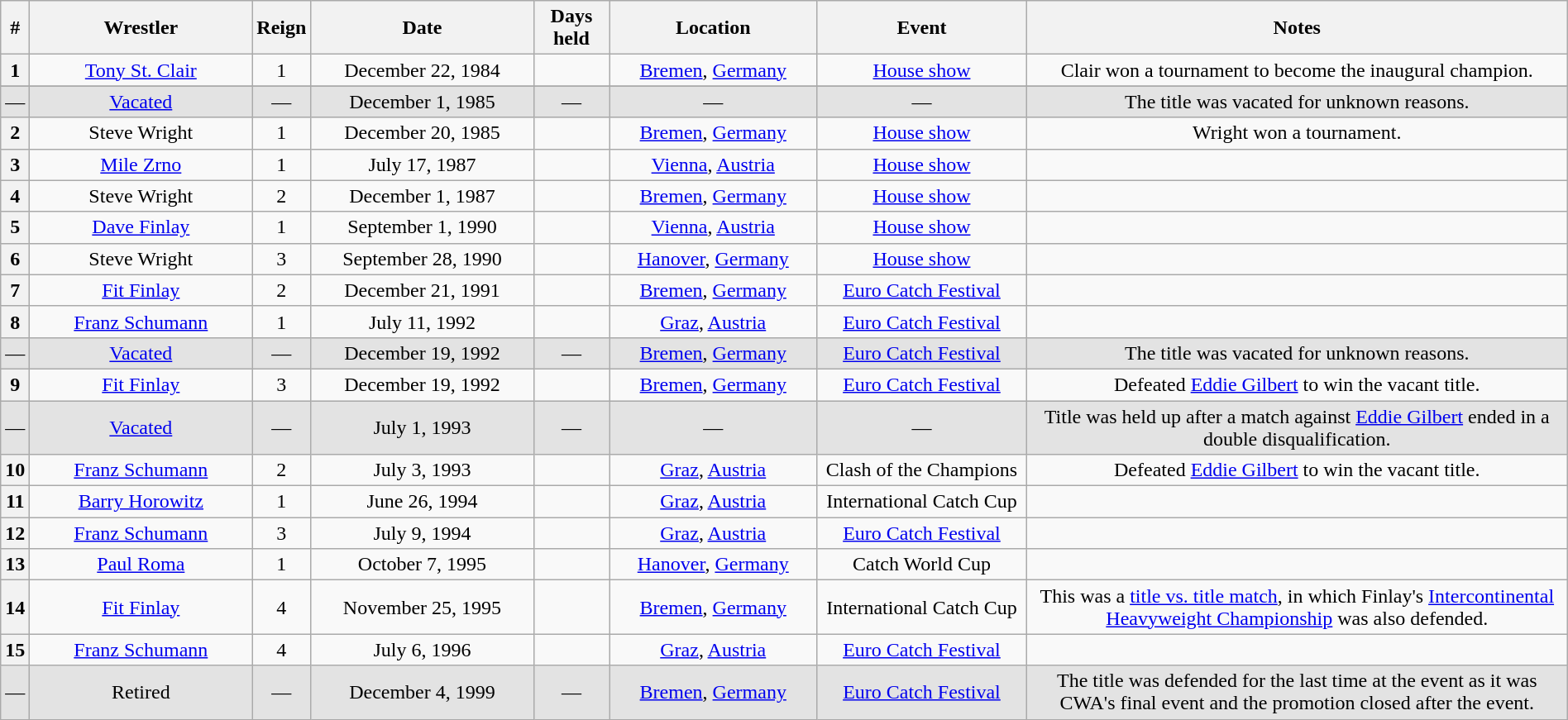<table class="wikitable sortable" width=100% style="text-align: center">
<tr>
<th width=0 data-sort-type="number">#</th>
<th style="width:15%">Wrestler</th>
<th style="width:0%">Reign</th>
<th style="width:15%">Date</th>
<th style="width:5%">Days held</th>
<th style="width:14%">Location</th>
<th style="width:14%">Event</th>
<th style="width:56%" class="unsortable">Notes</th>
</tr>
<tr>
<th>1</th>
<td><a href='#'>Tony St. Clair</a></td>
<td>1</td>
<td>December 22, 1984</td>
<td></td>
<td><a href='#'>Bremen</a>, <a href='#'>Germany</a></td>
<td><a href='#'>House show</a></td>
<td>Clair won a tournament to become the inaugural champion.</td>
</tr>
<tr>
</tr>
<tr style="background: #e3e3e3;">
<td>—</td>
<td><a href='#'>Vacated</a></td>
<td>—</td>
<td>December 1, 1985</td>
<td>—</td>
<td>—</td>
<td>—</td>
<td>The title was vacated for unknown reasons.</td>
</tr>
<tr>
<th>2</th>
<td>Steve Wright</td>
<td>1</td>
<td>December 20, 1985</td>
<td></td>
<td><a href='#'>Bremen</a>, <a href='#'>Germany</a></td>
<td><a href='#'>House show</a></td>
<td>Wright won a tournament.</td>
</tr>
<tr>
<th>3</th>
<td><a href='#'>Mile Zrno</a></td>
<td>1</td>
<td>July 17, 1987</td>
<td></td>
<td><a href='#'>Vienna</a>, <a href='#'>Austria</a></td>
<td><a href='#'>House show</a></td>
<td></td>
</tr>
<tr>
<th>4</th>
<td>Steve Wright</td>
<td>2</td>
<td>December 1, 1987</td>
<td></td>
<td><a href='#'>Bremen</a>, <a href='#'>Germany</a></td>
<td><a href='#'>House show</a></td>
<td></td>
</tr>
<tr>
<th>5</th>
<td><a href='#'>Dave Finlay</a></td>
<td>1</td>
<td>September 1, 1990</td>
<td></td>
<td><a href='#'>Vienna</a>, <a href='#'>Austria</a></td>
<td><a href='#'>House show</a></td>
<td></td>
</tr>
<tr>
<th>6</th>
<td>Steve Wright</td>
<td>3</td>
<td>September 28, 1990</td>
<td></td>
<td><a href='#'>Hanover</a>, <a href='#'>Germany</a></td>
<td><a href='#'>House show</a></td>
<td></td>
</tr>
<tr>
<th>7</th>
<td><a href='#'>Fit Finlay</a></td>
<td>2</td>
<td>December 21, 1991</td>
<td></td>
<td><a href='#'>Bremen</a>, <a href='#'>Germany</a></td>
<td><a href='#'>Euro Catch Festival</a></td>
<td></td>
</tr>
<tr>
<th>8</th>
<td><a href='#'>Franz Schumann</a></td>
<td>1</td>
<td>July 11, 1992</td>
<td></td>
<td><a href='#'>Graz</a>, <a href='#'>Austria</a></td>
<td><a href='#'>Euro Catch Festival</a></td>
<td></td>
</tr>
<tr style="background: #e3e3e3;">
<td>—</td>
<td><a href='#'>Vacated</a></td>
<td>—</td>
<td>December 19, 1992</td>
<td>—</td>
<td><a href='#'>Bremen</a>, <a href='#'>Germany</a></td>
<td><a href='#'>Euro Catch Festival</a></td>
<td>The title was vacated for unknown reasons.</td>
</tr>
<tr>
<th>9</th>
<td><a href='#'>Fit Finlay</a></td>
<td>3</td>
<td>December 19, 1992</td>
<td></td>
<td><a href='#'>Bremen</a>, <a href='#'>Germany</a></td>
<td><a href='#'>Euro Catch Festival</a></td>
<td>Defeated <a href='#'>Eddie Gilbert</a> to win the vacant title.</td>
</tr>
<tr style="background: #e3e3e3;">
<td>—</td>
<td><a href='#'>Vacated</a></td>
<td>—</td>
<td>July 1, 1993</td>
<td>—</td>
<td>—</td>
<td>—</td>
<td>Title was held up after a match against <a href='#'>Eddie Gilbert</a> ended in a double disqualification.</td>
</tr>
<tr>
<th>10</th>
<td><a href='#'>Franz Schumann</a></td>
<td>2</td>
<td>July 3, 1993</td>
<td></td>
<td><a href='#'>Graz</a>, <a href='#'>Austria</a></td>
<td>Clash of the Champions</td>
<td>Defeated <a href='#'>Eddie Gilbert</a> to win the vacant title.</td>
</tr>
<tr>
<th>11</th>
<td><a href='#'>Barry Horowitz</a></td>
<td>1</td>
<td>June 26, 1994</td>
<td></td>
<td><a href='#'>Graz</a>, <a href='#'>Austria</a></td>
<td>International Catch Cup</td>
<td></td>
</tr>
<tr>
<th>12</th>
<td><a href='#'>Franz Schumann</a></td>
<td>3</td>
<td>July 9, 1994</td>
<td></td>
<td><a href='#'>Graz</a>, <a href='#'>Austria</a></td>
<td><a href='#'>Euro Catch Festival</a></td>
<td></td>
</tr>
<tr>
<th>13</th>
<td><a href='#'>Paul Roma</a></td>
<td>1</td>
<td>October 7, 1995</td>
<td></td>
<td><a href='#'>Hanover</a>, <a href='#'>Germany</a></td>
<td>Catch World Cup</td>
<td></td>
</tr>
<tr>
<th>14</th>
<td><a href='#'>Fit Finlay</a></td>
<td>4</td>
<td>November 25, 1995</td>
<td></td>
<td><a href='#'>Bremen</a>, <a href='#'>Germany</a></td>
<td>International Catch Cup</td>
<td>This was a <a href='#'>title vs. title match</a>, in which Finlay's <a href='#'>Intercontinental Heavyweight Championship</a> was also defended.</td>
</tr>
<tr>
<th>15</th>
<td><a href='#'>Franz Schumann</a></td>
<td>4</td>
<td>July 6, 1996</td>
<td></td>
<td><a href='#'>Graz</a>, <a href='#'>Austria</a></td>
<td><a href='#'>Euro Catch Festival</a></td>
<td></td>
</tr>
<tr style="background: #e3e3e3;">
<td>—</td>
<td>Retired</td>
<td>—</td>
<td>December 4, 1999</td>
<td>—</td>
<td><a href='#'>Bremen</a>, <a href='#'>Germany</a></td>
<td><a href='#'>Euro Catch Festival</a></td>
<td>The title was defended for the last time at the event as it was CWA's final event and the promotion closed after the event.</td>
</tr>
</table>
